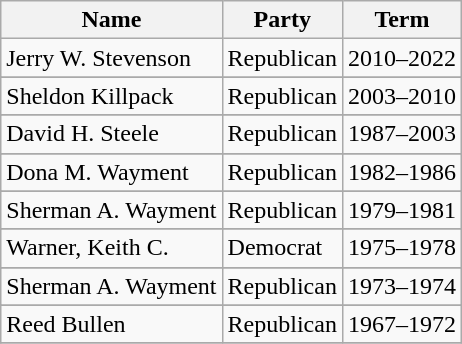<table class="wikitable">
<tr>
<th>Name</th>
<th>Party</th>
<th>Term</th>
</tr>
<tr>
<td>Jerry W. Stevenson</td>
<td>Republican</td>
<td>2010–2022</td>
</tr>
<tr>
</tr>
<tr>
<td>Sheldon Killpack</td>
<td>Republican</td>
<td>2003–2010</td>
</tr>
<tr>
</tr>
<tr>
<td>David H. Steele</td>
<td>Republican</td>
<td>1987–2003</td>
</tr>
<tr>
</tr>
<tr>
<td>Dona M. Wayment</td>
<td>Republican</td>
<td>1982–1986</td>
</tr>
<tr>
</tr>
<tr>
<td>Sherman A. Wayment</td>
<td>Republican</td>
<td>1979–1981</td>
</tr>
<tr>
</tr>
<tr>
<td>Warner, Keith C.</td>
<td>Democrat</td>
<td>1975–1978</td>
</tr>
<tr>
</tr>
<tr>
<td>Sherman A. Wayment</td>
<td>Republican</td>
<td>1973–1974</td>
</tr>
<tr>
</tr>
<tr>
<td>Reed Bullen</td>
<td>Republican</td>
<td>1967–1972</td>
</tr>
<tr>
</tr>
</table>
